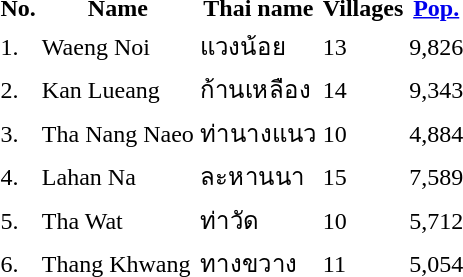<table>
<tr>
<th>No.</th>
<th>Name</th>
<th>Thai name</th>
<th>Villages</th>
<th><a href='#'>Pop.</a></th>
</tr>
<tr>
<td>1.</td>
<td>Waeng Noi</td>
<td>แวงน้อย</td>
<td>13</td>
<td>9,826</td>
<td></td>
</tr>
<tr>
<td>2.</td>
<td>Kan Lueang</td>
<td>ก้านเหลือง</td>
<td>14</td>
<td>9,343</td>
<td></td>
</tr>
<tr>
<td>3.</td>
<td>Tha Nang Naeo</td>
<td>ท่านางแนว</td>
<td>10</td>
<td>4,884</td>
<td></td>
</tr>
<tr>
<td>4.</td>
<td>Lahan Na</td>
<td>ละหานนา</td>
<td>15</td>
<td>7,589</td>
<td></td>
</tr>
<tr>
<td>5.</td>
<td>Tha Wat</td>
<td>ท่าวัด</td>
<td>10</td>
<td>5,712</td>
<td></td>
</tr>
<tr>
<td>6.</td>
<td>Thang Khwang</td>
<td>ทางขวาง</td>
<td>11</td>
<td>5,054</td>
<td></td>
</tr>
</table>
